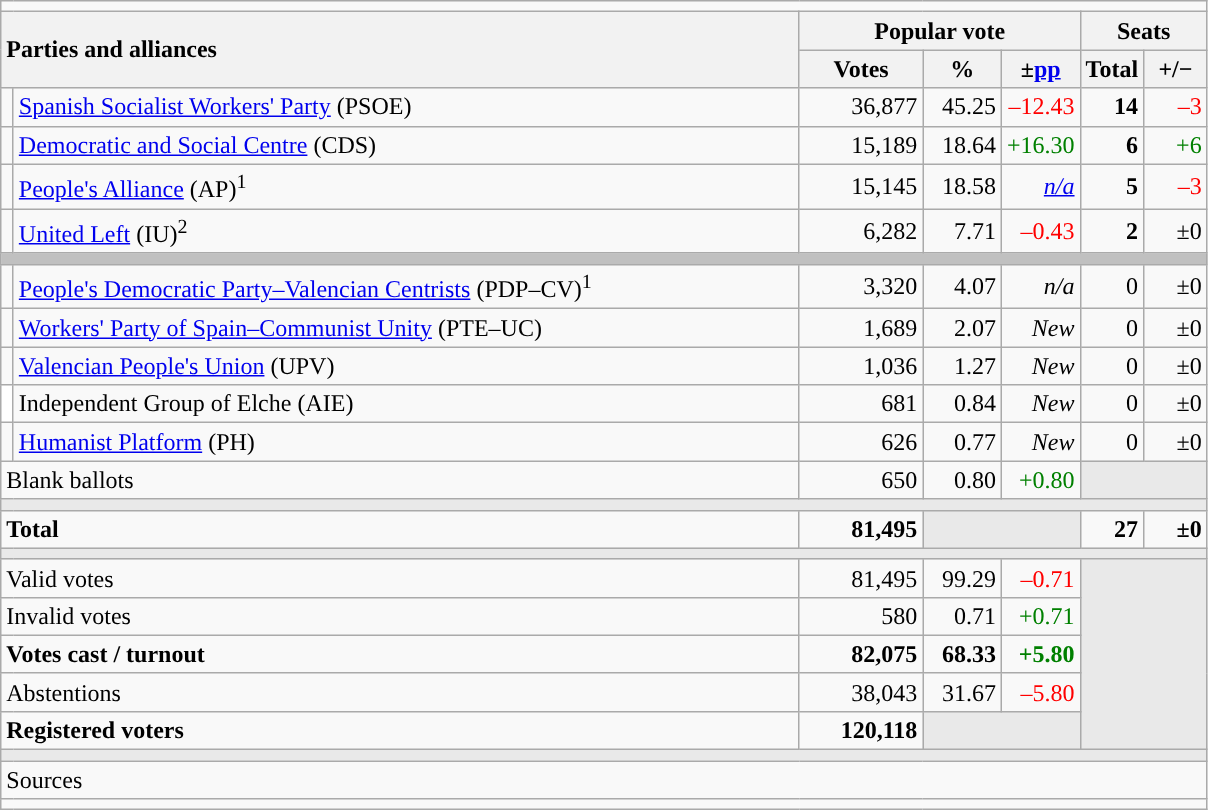<table class="wikitable" style="text-align:right;">
<tr>
<td colspan="7"></td>
</tr>
<tr>
<th style="text-align:left;" rowspan="2" colspan="2" width="525">Parties and alliances</th>
<th colspan="3">Popular vote</th>
<th colspan="2">Seats</th>
</tr>
<tr>
<th width="75">Votes</th>
<th width="45">%</th>
<th width="45">±<a href='#'>pp</a></th>
<th width="35">Total</th>
<th width="35">+/−</th>
</tr>
<tr>
<td width="1" style="color:inherit;background:"></td>
<td align="left"><a href='#'>Spanish Socialist Workers' Party</a> (PSOE)</td>
<td>36,877</td>
<td>45.25</td>
<td style="color:red;">–12.43</td>
<td><strong>14</strong></td>
<td style="color:red;">–3</td>
</tr>
<tr>
<td style="color:inherit;background:"></td>
<td align="left"><a href='#'>Democratic and Social Centre</a> (CDS)</td>
<td>15,189</td>
<td>18.64</td>
<td style="color:green;">+16.30</td>
<td><strong>6</strong></td>
<td style="color:green;">+6</td>
</tr>
<tr>
<td style="color:inherit;background:"></td>
<td align="left"><a href='#'>People's Alliance</a> (AP)<sup>1</sup></td>
<td>15,145</td>
<td>18.58</td>
<td><em><a href='#'>n/a</a></em></td>
<td><strong>5</strong></td>
<td style="color:red;">–3</td>
</tr>
<tr>
<td style="color:inherit;background:"></td>
<td align="left"><a href='#'>United Left</a> (IU)<sup>2</sup></td>
<td>6,282</td>
<td>7.71</td>
<td style="color:red;">–0.43</td>
<td><strong>2</strong></td>
<td>±0</td>
</tr>
<tr>
<td colspan="7" bgcolor="#C0C0C0"></td>
</tr>
<tr>
<td style="color:inherit;background:"></td>
<td align="left"><a href='#'>People's Democratic Party–Valencian Centrists</a> (PDP–CV)<sup>1</sup></td>
<td>3,320</td>
<td>4.07</td>
<td><em>n/a</em></td>
<td>0</td>
<td>±0</td>
</tr>
<tr>
<td style="color:inherit;background:"></td>
<td align="left"><a href='#'>Workers' Party of Spain–Communist Unity</a> (PTE–UC)</td>
<td>1,689</td>
<td>2.07</td>
<td><em>New</em></td>
<td>0</td>
<td>±0</td>
</tr>
<tr>
<td style="color:inherit;background:"></td>
<td align="left"><a href='#'>Valencian People's Union</a> (UPV)</td>
<td>1,036</td>
<td>1.27</td>
<td><em>New</em></td>
<td>0</td>
<td>±0</td>
</tr>
<tr>
<td bgcolor="white"></td>
<td align="left">Independent Group of Elche (AIE)</td>
<td>681</td>
<td>0.84</td>
<td><em>New</em></td>
<td>0</td>
<td>±0</td>
</tr>
<tr>
<td style="color:inherit;background:"></td>
<td align="left"><a href='#'>Humanist Platform</a> (PH)</td>
<td>626</td>
<td>0.77</td>
<td><em>New</em></td>
<td>0</td>
<td>±0</td>
</tr>
<tr>
<td align="left" colspan="2">Blank ballots</td>
<td>650</td>
<td>0.80</td>
<td style="color:green;">+0.80</td>
<td bgcolor="#E9E9E9" colspan="2"></td>
</tr>
<tr>
<td colspan="7" bgcolor="#E9E9E9"></td>
</tr>
<tr style="font-weight:bold;">
<td align="left" colspan="2">Total</td>
<td>81,495</td>
<td bgcolor="#E9E9E9" colspan="2"></td>
<td>27</td>
<td>±0</td>
</tr>
<tr>
<td colspan="7" bgcolor="#E9E9E9"></td>
</tr>
<tr>
<td align="left" colspan="2">Valid votes</td>
<td>81,495</td>
<td>99.29</td>
<td style="color:red;">–0.71</td>
<td bgcolor="#E9E9E9" colspan="2" rowspan="5"></td>
</tr>
<tr>
<td align="left" colspan="2">Invalid votes</td>
<td>580</td>
<td>0.71</td>
<td style="color:green;">+0.71</td>
</tr>
<tr style="font-weight:bold;">
<td align="left" colspan="2">Votes cast / turnout</td>
<td>82,075</td>
<td>68.33</td>
<td style="color:green;">+5.80</td>
</tr>
<tr>
<td align="left" colspan="2">Abstentions</td>
<td>38,043</td>
<td>31.67</td>
<td style="color:red;">–5.80</td>
</tr>
<tr style="font-weight:bold;">
<td align="left" colspan="2">Registered voters</td>
<td>120,118</td>
<td bgcolor="#E9E9E9" colspan="2"></td>
</tr>
<tr>
<td colspan="7" bgcolor="#E9E9E9"></td>
</tr>
<tr>
<td align="left" colspan="7">Sources</td>
</tr>
<tr>
<td colspan="7" style="text-align:left; max-width:790px;"></td>
</tr>
</table>
